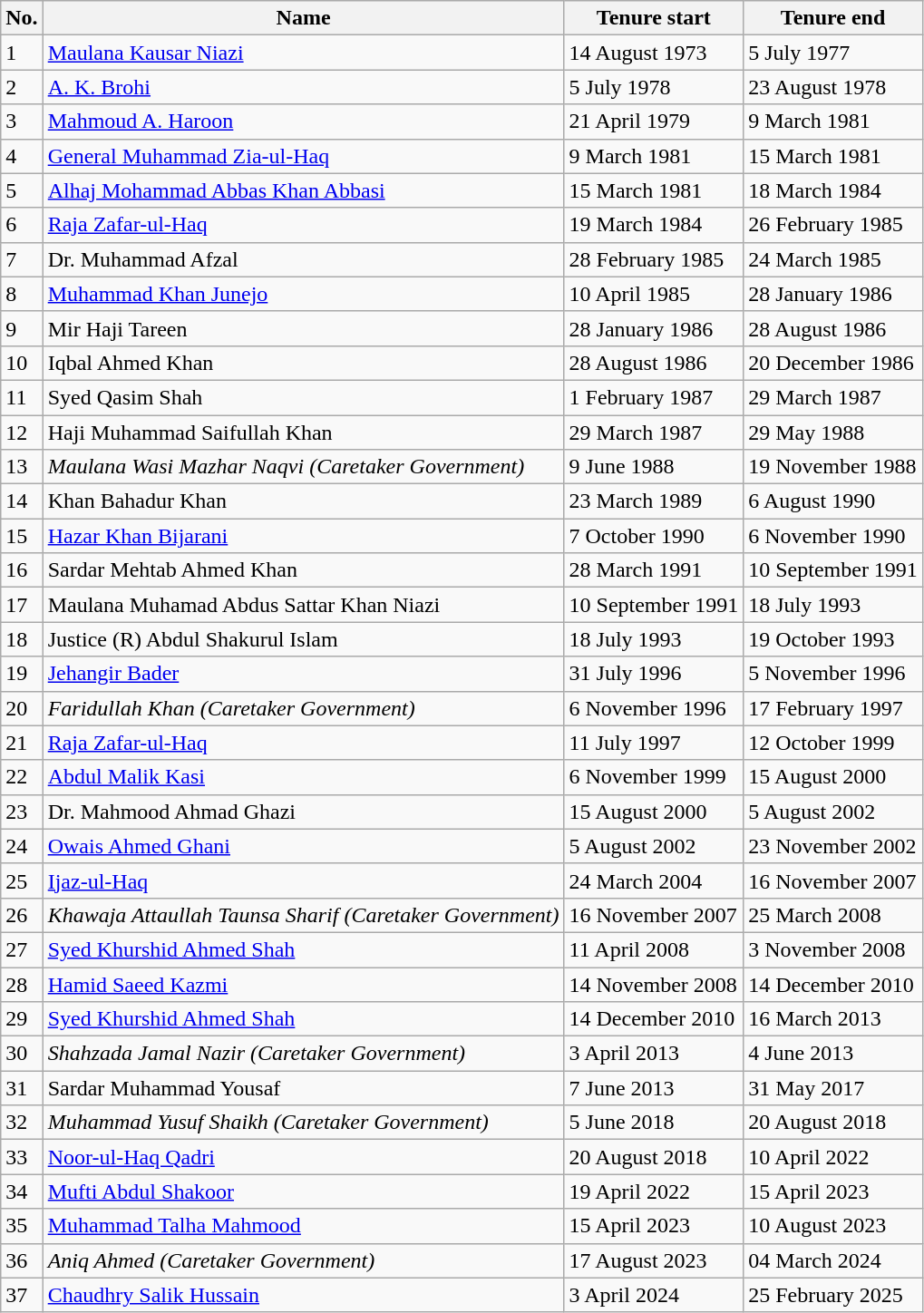<table class="wikitable sortable">
<tr>
<th>No.</th>
<th>Name</th>
<th>Tenure start</th>
<th>Tenure end</th>
</tr>
<tr>
<td>1</td>
<td><a href='#'>Maulana Kausar Niazi</a></td>
<td>14 August 1973</td>
<td>5 July 1977</td>
</tr>
<tr>
<td>2</td>
<td><a href='#'>A. K. Brohi</a></td>
<td>5 July 1978</td>
<td>23 August 1978</td>
</tr>
<tr>
<td>3</td>
<td><a href='#'>Mahmoud A. Haroon</a></td>
<td>21 April 1979</td>
<td>9 March 1981</td>
</tr>
<tr>
<td>4</td>
<td><a href='#'>General Muhammad Zia-ul-Haq</a></td>
<td>9 March 1981</td>
<td>15 March 1981</td>
</tr>
<tr>
<td>5</td>
<td><a href='#'>Alhaj Mohammad Abbas Khan Abbasi</a></td>
<td>15 March 1981</td>
<td>18 March 1984</td>
</tr>
<tr>
<td>6</td>
<td><a href='#'>Raja Zafar-ul-Haq</a></td>
<td>19 March 1984</td>
<td>26 February 1985</td>
</tr>
<tr>
<td>7</td>
<td>Dr. Muhammad Afzal</td>
<td>28 February 1985</td>
<td>24 March 1985</td>
</tr>
<tr>
<td>8</td>
<td><a href='#'>Muhammad Khan Junejo</a></td>
<td>10 April 1985</td>
<td>28 January 1986</td>
</tr>
<tr>
<td>9</td>
<td>Mir Haji Tareen</td>
<td>28 January 1986</td>
<td>28 August 1986</td>
</tr>
<tr>
<td>10</td>
<td>Iqbal Ahmed Khan</td>
<td>28 August 1986</td>
<td>20 December 1986</td>
</tr>
<tr>
<td>11</td>
<td>Syed Qasim Shah</td>
<td>1 February 1987</td>
<td>29 March 1987</td>
</tr>
<tr>
<td>12</td>
<td>Haji Muhammad Saifullah Khan</td>
<td>29 March 1987</td>
<td>29 May 1988</td>
</tr>
<tr>
<td>13</td>
<td><em>Maulana Wasi Mazhar Naqvi (Caretaker Government)</em></td>
<td>9 June 1988</td>
<td>19 November 1988</td>
</tr>
<tr>
<td>14</td>
<td>Khan Bahadur Khan</td>
<td>23 March 1989</td>
<td>6 August 1990</td>
</tr>
<tr>
<td>15</td>
<td><a href='#'>Hazar Khan Bijarani</a></td>
<td>7 October 1990</td>
<td>6 November 1990</td>
</tr>
<tr>
<td>16</td>
<td>Sardar Mehtab Ahmed Khan</td>
<td>28 March 1991</td>
<td>10 September 1991</td>
</tr>
<tr>
<td>17</td>
<td>Maulana Muhamad Abdus Sattar Khan Niazi</td>
<td>10 September 1991</td>
<td>18 July 1993</td>
</tr>
<tr>
<td>18</td>
<td>Justice (R) Abdul Shakurul Islam</td>
<td>18 July 1993</td>
<td>19 October 1993</td>
</tr>
<tr>
<td>19</td>
<td><a href='#'>Jehangir Bader</a></td>
<td>31 July 1996</td>
<td>5 November 1996</td>
</tr>
<tr>
<td>20</td>
<td><em>Faridullah Khan (Caretaker Government)</em></td>
<td>6 November 1996</td>
<td>17 February 1997</td>
</tr>
<tr>
<td>21</td>
<td><a href='#'>Raja Zafar-ul-Haq</a></td>
<td>11 July 1997</td>
<td>12 October 1999</td>
</tr>
<tr>
<td>22</td>
<td><a href='#'>Abdul Malik Kasi</a></td>
<td>6 November 1999</td>
<td>15 August 2000</td>
</tr>
<tr>
<td>23</td>
<td>Dr. Mahmood Ahmad Ghazi</td>
<td>15 August 2000</td>
<td>5 August 2002</td>
</tr>
<tr>
<td>24</td>
<td><a href='#'>Owais Ahmed Ghani</a></td>
<td>5 August 2002</td>
<td>23 November 2002</td>
</tr>
<tr>
<td>25</td>
<td><a href='#'>Ijaz-ul-Haq</a></td>
<td>24 March 2004</td>
<td>16 November 2007</td>
</tr>
<tr>
<td>26</td>
<td><em>Khawaja Attaullah Taunsa Sharif (Caretaker Government)</em></td>
<td>16 November 2007</td>
<td>25 March 2008</td>
</tr>
<tr>
<td>27</td>
<td><a href='#'>Syed Khurshid Ahmed Shah</a></td>
<td>11 April 2008</td>
<td>3 November 2008</td>
</tr>
<tr>
<td>28</td>
<td><a href='#'>Hamid Saeed Kazmi</a></td>
<td>14 November 2008</td>
<td>14 December 2010</td>
</tr>
<tr>
<td>29</td>
<td><a href='#'>Syed Khurshid Ahmed Shah</a></td>
<td>14 December 2010</td>
<td>16 March 2013</td>
</tr>
<tr>
<td>30</td>
<td><em>Shahzada Jamal Nazir (Caretaker Government)</em></td>
<td>3 April 2013</td>
<td>4 June 2013</td>
</tr>
<tr>
<td>31</td>
<td>Sardar Muhammad Yousaf</td>
<td>7 June 2013</td>
<td>31 May 2017</td>
</tr>
<tr>
<td>32</td>
<td><em>Muhammad Yusuf Shaikh (Caretaker Government)</em></td>
<td>5 June 2018</td>
<td>20 August 2018</td>
</tr>
<tr>
<td>33</td>
<td><a href='#'>Noor-ul-Haq Qadri</a></td>
<td>20 August 2018</td>
<td>10 April 2022</td>
</tr>
<tr>
<td>34</td>
<td><a href='#'>Mufti Abdul Shakoor</a></td>
<td>19 April 2022</td>
<td>15 April 2023</td>
</tr>
<tr>
<td>35</td>
<td><a href='#'>Muhammad Talha Mahmood</a></td>
<td>15 April 2023</td>
<td>10 August 2023</td>
</tr>
<tr>
<td>36</td>
<td><em>Aniq Ahmed (Caretaker Government)</em></td>
<td>17 August 2023</td>
<td>04 March 2024</td>
</tr>
<tr>
<td>37</td>
<td><a href='#'>Chaudhry Salik Hussain</a></td>
<td>3 April 2024</td>
<td>25 February 2025</td>
</tr>
</table>
